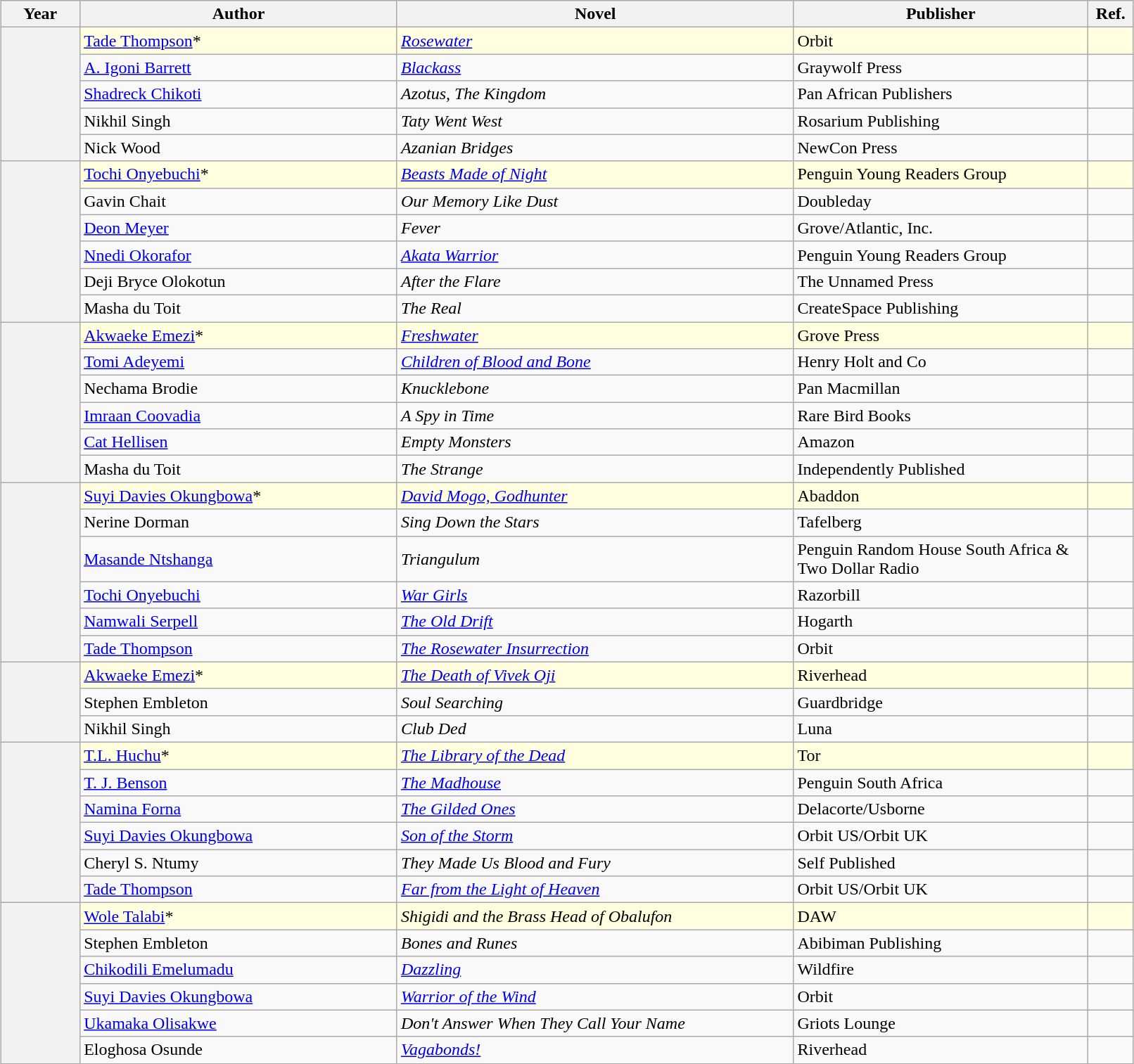<table class="wikitable" style="width:85%; margin:1em auto 1em auto;">
<tr>
<th style="width:7%;" scope="col">Year</th>
<th style="width:28%;" scope="col">Author</th>
<th style="width:35%;" scope="col">Novel</th>
<th style="width:26%;" scope="col">Publisher</th>
<th style="width:4%;" scope="col">Ref.</th>
</tr>
<tr style="background:lightyellow;">
<th scope="row" rowspan="5" style="text-align:center; font-weight:normal;"></th>
<td><a href='#'>Tade Thompson</a>*</td>
<td><em><a href='#'>Rosewater</a></em></td>
<td>Orbit</td>
<td style="text-align:center;"></td>
</tr>
<tr>
<td><a href='#'>A. Igoni Barrett</a></td>
<td><em><a href='#'>Blackass</a></em></td>
<td>Graywolf Press</td>
<td style="text-align:center;"></td>
</tr>
<tr>
<td><a href='#'>Shadreck Chikoti</a></td>
<td><em>Azotus, The Kingdom</em></td>
<td>Pan African Publishers</td>
<td style="text-align:center;"></td>
</tr>
<tr>
<td>Nikhil Singh</td>
<td><em>Taty Went West</em></td>
<td>Rosarium Publishing</td>
<td style="text-align:center;"></td>
</tr>
<tr>
<td>Nick Wood</td>
<td><em>Azanian Bridges</em></td>
<td>NewCon Press</td>
<td style="text-align:center;"></td>
</tr>
<tr style="background:lightyellow;">
<th scope="row" rowspan="6" style="text-align:center; font-weight:normal;"></th>
<td><a href='#'>Tochi Onyebuchi</a>*</td>
<td><em><a href='#'>Beasts Made of Night</a></em></td>
<td>Penguin Young Readers Group</td>
<td style="text-align:center;"></td>
</tr>
<tr>
<td>Gavin Chait</td>
<td><em>Our Memory Like Dust</em></td>
<td>Doubleday</td>
<td style="text-align:center;"></td>
</tr>
<tr>
<td><a href='#'>Deon Meyer</a></td>
<td><em>Fever</em></td>
<td>Grove/Atlantic, Inc.</td>
<td style="text-align:center;"></td>
</tr>
<tr>
<td><a href='#'>Nnedi Okorafor</a></td>
<td><em><a href='#'>Akata Warrior</a></em></td>
<td>Penguin Young Readers Group</td>
<td style="text-align:center;"></td>
</tr>
<tr>
<td>Deji Bryce Olokotun</td>
<td><em>After the Flare</em></td>
<td>The Unnamed Press</td>
<td style="text-align:center;"></td>
</tr>
<tr>
<td>Masha du Toit</td>
<td><em>The Real</em></td>
<td>CreateSpace Publishing</td>
<td style="text-align:center;"></td>
</tr>
<tr style="background:lightyellow;">
<th scope="row" rowspan="6" style="text-align:center; font-weight:normal;"></th>
<td><a href='#'>Akwaeke Emezi</a>*</td>
<td><em><a href='#'>Freshwater</a></em></td>
<td>Grove Press</td>
<td style="text-align:center;"></td>
</tr>
<tr>
<td><a href='#'>Tomi Adeyemi</a></td>
<td><em><a href='#'>Children of Blood and Bone</a></em></td>
<td>Henry Holt and Co</td>
<td style="text-align:center;"></td>
</tr>
<tr>
<td>Nechama Brodie</td>
<td><em>Knucklebone</em></td>
<td>Pan Macmillan</td>
<td style="text-align:center;"></td>
</tr>
<tr>
<td><a href='#'>Imraan Coovadia</a></td>
<td><em>A Spy in Time</em></td>
<td>Rare Bird Books</td>
<td style="text-align:center;"></td>
</tr>
<tr>
<td><a href='#'>Cat Hellisen</a></td>
<td><em>Empty Monsters</em></td>
<td>Amazon</td>
<td style="text-align:center;"></td>
</tr>
<tr>
<td>Masha du Toit</td>
<td><em>The Strange</em></td>
<td>Independently Published</td>
<td style="text-align:center;"></td>
</tr>
<tr style="background:lightyellow;">
<th scope="row" rowspan="6" style="text-align:center; font-weight:normal;"></th>
<td><a href='#'>Suyi Davies Okungbowa</a>*</td>
<td><em><a href='#'>David Mogo, Godhunter</a></em></td>
<td>Abaddon</td>
<td style="text-align:center;"></td>
</tr>
<tr>
<td>Nerine Dorman</td>
<td><em>Sing Down the Stars</em></td>
<td>Tafelberg</td>
<td style="text-align:center;"></td>
</tr>
<tr>
<td><a href='#'>Masande Ntshanga</a></td>
<td><em>Triangulum</em></td>
<td>Penguin Random House South Africa & Two Dollar Radio</td>
<td style="text-align:center;"></td>
</tr>
<tr>
<td><a href='#'>Tochi Onyebuchi</a></td>
<td><em><a href='#'>War Girls</a></em></td>
<td>Razorbill</td>
<td style="text-align:center;"></td>
</tr>
<tr>
<td><a href='#'>Namwali Serpell</a></td>
<td><em><a href='#'>The Old Drift</a></em></td>
<td>Hogarth</td>
<td style="text-align:center;"></td>
</tr>
<tr>
<td><a href='#'>Tade Thompson</a></td>
<td><em><a href='#'>The Rosewater Insurrection</a></em></td>
<td>Orbit</td>
<td style="text-align:center;"></td>
</tr>
<tr style="background:lightyellow;">
<th scope="row" rowspan="3" style="text-align:center; font-weight:normal;"></th>
<td><a href='#'>Akwaeke Emezi</a>*</td>
<td><em><a href='#'>The Death of Vivek Oji</a></em></td>
<td>Riverhead</td>
<td style="text-align:center;"></td>
</tr>
<tr>
<td>Stephen Embleton</td>
<td><em>Soul Searching</em></td>
<td>Guardbridge</td>
<td style="text-align:center;"></td>
</tr>
<tr>
<td>Nikhil Singh</td>
<td><em>Club Ded</em></td>
<td>Luna</td>
<td style="text-align:center;"></td>
</tr>
<tr style="background:lightyellow;">
<th scope="row" rowspan="6" style="text-align:center; font-weight:normal;"></th>
<td><a href='#'>T.L. Huchu</a>*</td>
<td><em><a href='#'>The Library of the Dead</a></em></td>
<td>Tor</td>
<td style="text-align:center;"></td>
</tr>
<tr>
<td><a href='#'>T. J. Benson</a></td>
<td><em><a href='#'>The Madhouse</a></em></td>
<td>Penguin South Africa</td>
<td style="text-align:center;"></td>
</tr>
<tr>
<td><a href='#'>Namina Forna</a></td>
<td><em><a href='#'>The Gilded Ones</a></em></td>
<td>Delacorte/Usborne</td>
<td style="text-align:center;"></td>
</tr>
<tr>
<td><a href='#'>Suyi Davies Okungbowa</a></td>
<td><em><a href='#'>Son of the Storm</a></em></td>
<td>Orbit US/Orbit UK</td>
<td style="text-align:center;"></td>
</tr>
<tr>
<td>Cheryl S. Ntumy</td>
<td><em>They Made Us Blood and Fury</em></td>
<td>Self Published</td>
<td style="text-align:center;"></td>
</tr>
<tr>
<td><a href='#'>Tade Thompson</a></td>
<td><em><a href='#'>Far from the Light of Heaven</a></em></td>
<td>Orbit US/Orbit UK</td>
<td style="text-align:center;"></td>
</tr>
<tr style="background:lightyellow;">
<th scope="row" rowspan="7" style="text-align:center; font-weight:normal;"></th>
<td><a href='#'>Wole Talabi</a>*</td>
<td><em>Shigidi and the Brass Head of Obalufon</em></td>
<td>DAW</td>
<td style="text-align:center;"></td>
</tr>
<tr>
<td>Stephen Embleton</td>
<td><em>Bones and Runes</em></td>
<td>Abibiman Publishing</td>
<td style="text-align:center;"></td>
</tr>
<tr>
<td><a href='#'>Chikodili Emelumadu</a></td>
<td><em><a href='#'>Dazzling</a></em></td>
<td>Wildfire</td>
<td style="text-align:center;"></td>
</tr>
<tr>
<td><a href='#'>Suyi Davies Okungbowa</a></td>
<td><em><a href='#'>Warrior of the Wind</a></em></td>
<td>Orbit</td>
<td style="text-align:center;"></td>
</tr>
<tr>
<td><a href='#'>Ukamaka Olisakwe</a></td>
<td><em>Don't Answer When They Call Your Name</em></td>
<td>Griots Lounge</td>
<td style="text-align:center;"></td>
</tr>
<tr>
<td>Eloghosa Osunde</td>
<td><em><a href='#'>Vagabonds!</a></em></td>
<td>Riverhead</td>
<td style="text-align:center;"></td>
</tr>
</table>
